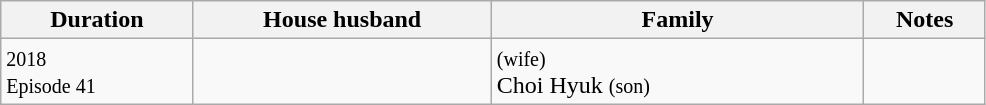<table class="wikitable plainrowheaders" style="width:52%;">
<tr>
<th scope="col"  style="width:10%;">Duration</th>
<th scope="col"  style="width:16%;">House husband</th>
<th scope="col"  style="width:20%;">Family</th>
<th scope="col"  style="width:6%">Notes</th>
</tr>
<tr>
<td><small>2018<br>Episode 41</small></td>
<td></td>
<td> <small>(wife)</small><br>Choi Hyuk <small>(son)</small></td>
<td></td>
</tr>
</table>
